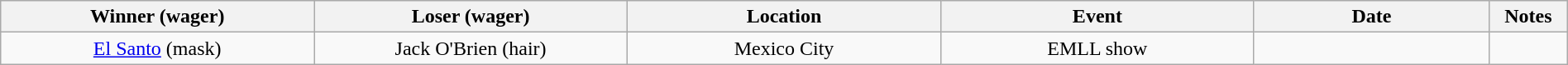<table class="wikitable sortable" width=100%  style="text-align: center">
<tr>
<th width=20% scope="col">Winner (wager)</th>
<th width=20% scope="col">Loser (wager)</th>
<th width=20% scope="col">Location</th>
<th width=20% scope="col">Event</th>
<th width=15% scope="col">Date</th>
<th class="unsortable" width=5% scope="col">Notes</th>
</tr>
<tr>
<td><a href='#'>El Santo</a> (mask)</td>
<td>Jack O'Brien (hair)</td>
<td>Mexico City</td>
<td>EMLL show</td>
<td></td>
<td></td>
</tr>
</table>
